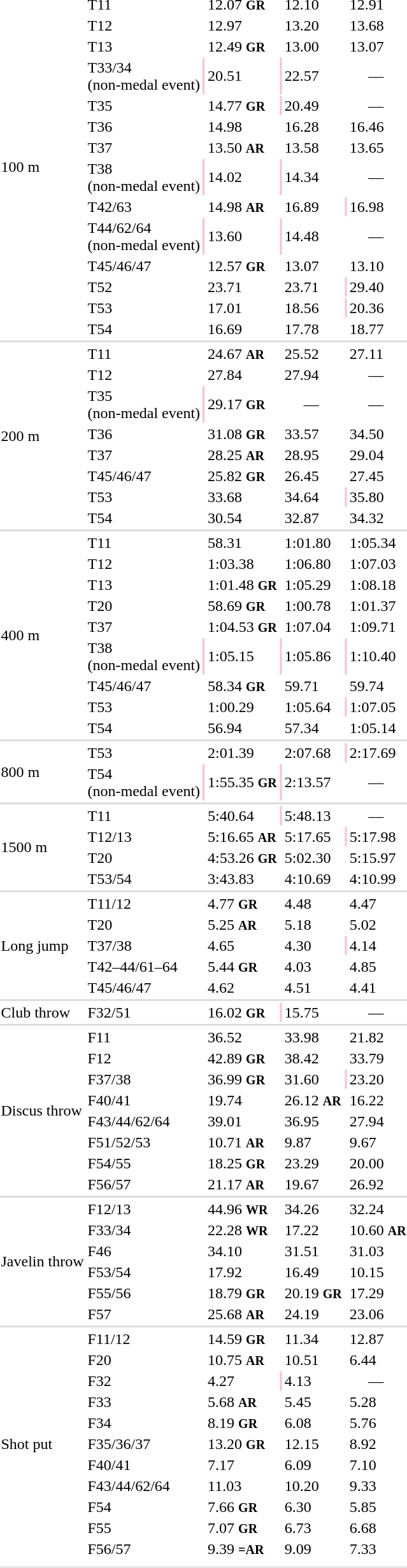<table>
<tr>
<td rowspan=14>100 m</td>
<td>T11</td>
<td></td>
<td>12.07 <small><strong>GR</strong></small></td>
<td></td>
<td>12.10</td>
<td></td>
<td>12.91</td>
</tr>
<tr>
<td>T12</td>
<td></td>
<td>12.97</td>
<td></td>
<td>13.20</td>
<td></td>
<td>13.68</td>
</tr>
<tr>
<td>T13</td>
<td></td>
<td>12.49 <small><strong>GR</strong></small></td>
<td></td>
<td>13.00</td>
<td></td>
<td>13.07</td>
</tr>
<tr>
<td>T33/34<br>(non-medal event)</td>
<td bgcolor="#FFC0CB"></td>
<td>20.51</td>
<td bgcolor="#FFC0CB"></td>
<td>22.57</td>
<td colspan=2 align=center>—</td>
</tr>
<tr>
<td>T35</td>
<td></td>
<td>14.77 <small><strong>GR</strong></small></td>
<td bgcolor="#FFC0CB"></td>
<td>20.49</td>
<td colspan=2 align=center>—</td>
</tr>
<tr>
<td>T36</td>
<td></td>
<td>14.98</td>
<td></td>
<td>16.28</td>
<td></td>
<td>16.46</td>
</tr>
<tr>
<td>T37</td>
<td></td>
<td>13.50 <small><strong>AR</strong></small></td>
<td></td>
<td>13.58</td>
<td></td>
<td>13.65</td>
</tr>
<tr>
<td>T38<br>(non-medal event)</td>
<td bgcolor="#FFC0CB"></td>
<td>14.02</td>
<td bgcolor="#FFC0CB"></td>
<td>14.34</td>
<td colspan=2 align=center>—</td>
</tr>
<tr>
<td>T42/63</td>
<td></td>
<td>14.98 <small><strong>AR</strong></small></td>
<td></td>
<td>16.89</td>
<td bgcolor="#FFC0CB"></td>
<td>16.98</td>
</tr>
<tr>
<td>T44/62/64<br>(non-medal event)</td>
<td bgcolor="#FFC0CB"></td>
<td>13.60</td>
<td bgcolor="#FFC0CB"></td>
<td>14.48</td>
<td colspan=2 align=center>—</td>
</tr>
<tr>
<td>T45/46/47</td>
<td></td>
<td>12.57 <small><strong>GR</strong></small></td>
<td></td>
<td>13.07</td>
<td></td>
<td>13.10</td>
</tr>
<tr>
<td>T52</td>
<td></td>
<td>23.71</td>
<td></td>
<td>23.71</td>
<td bgcolor="#FFC0CB"></td>
<td>29.40</td>
</tr>
<tr>
<td>T53</td>
<td></td>
<td>17.01</td>
<td></td>
<td>18.56</td>
<td bgcolor="#FFC0CB"></td>
<td>20.36</td>
</tr>
<tr>
<td>T54</td>
<td></td>
<td>16.69</td>
<td></td>
<td>17.78</td>
<td></td>
<td>18.77</td>
</tr>
<tr bgcolor=#dddddd>
<td colspan=8></td>
</tr>
<tr>
<td rowspan=8>200 m</td>
<td>T11</td>
<td></td>
<td>24.67 <small><strong>AR</strong></small></td>
<td></td>
<td>25.52</td>
<td></td>
<td>27.11</td>
</tr>
<tr>
<td>T12</td>
<td></td>
<td>27.84</td>
<td></td>
<td>27.94</td>
<td colspan=2 align=center>—</td>
</tr>
<tr>
<td>T35<br>(non-medal event)</td>
<td bgcolor="#FFC0CB"></td>
<td>29.17 <small><strong>GR</strong></small></td>
<td colspan=2 align=center>—</td>
<td colspan=2 align=center>—</td>
</tr>
<tr>
<td>T36</td>
<td></td>
<td>31.08 <small><strong>GR</strong></small></td>
<td></td>
<td>33.57</td>
<td></td>
<td>34.50</td>
</tr>
<tr>
<td>T37</td>
<td></td>
<td>28.25 <small><strong>AR</strong></small></td>
<td></td>
<td>28.95</td>
<td></td>
<td>29.04</td>
</tr>
<tr>
<td>T45/46/47</td>
<td></td>
<td>25.82 <small><strong>GR</strong></small></td>
<td></td>
<td>26.45</td>
<td></td>
<td>27.45</td>
</tr>
<tr>
<td>T53</td>
<td></td>
<td>33.68</td>
<td></td>
<td>34.64</td>
<td bgcolor="#FFC0CB"></td>
<td>35.80</td>
</tr>
<tr>
<td>T54</td>
<td></td>
<td>30.54</td>
<td></td>
<td>32.87</td>
<td></td>
<td>34.32</td>
</tr>
<tr bgcolor=#dddddd>
<td colspan=8></td>
</tr>
<tr>
<td rowspan=9>400 m</td>
<td>T11</td>
<td></td>
<td>58.31</td>
<td></td>
<td>1:01.80</td>
<td></td>
<td>1:05.34</td>
</tr>
<tr>
<td>T12</td>
<td></td>
<td>1:03.38</td>
<td></td>
<td>1:06.80</td>
<td></td>
<td>1:07.03</td>
</tr>
<tr>
<td>T13</td>
<td></td>
<td>1:01.48 <small><strong>GR</strong></small></td>
<td></td>
<td>1:05.29</td>
<td></td>
<td>1:08.18</td>
</tr>
<tr>
<td>T20</td>
<td></td>
<td>58.69 <small><strong>GR</strong></small></td>
<td></td>
<td>1:00.78</td>
<td></td>
<td>1:01.37</td>
</tr>
<tr>
<td>T37</td>
<td></td>
<td>1:04.53 <small><strong>GR</strong></small></td>
<td></td>
<td>1:07.04</td>
<td></td>
<td>1:09.71</td>
</tr>
<tr>
<td>T38<br>(non-medal event)</td>
<td bgcolor="#FFC0CB"></td>
<td>1:05.15</td>
<td bgcolor="#FFC0CB"></td>
<td>1:05.86</td>
<td bgcolor="#FFC0CB"></td>
<td>1:10.40</td>
</tr>
<tr>
<td>T45/46/47</td>
<td></td>
<td>58.34 <small><strong>GR</strong></small></td>
<td></td>
<td>59.71</td>
<td></td>
<td>59.74</td>
</tr>
<tr>
<td>T53</td>
<td></td>
<td>1:00.29</td>
<td></td>
<td>1:05.64</td>
<td bgcolor="#FFC0CB"></td>
<td>1:07.05</td>
</tr>
<tr>
<td>T54</td>
<td></td>
<td>56.94</td>
<td></td>
<td>57.34</td>
<td></td>
<td>1:05.14</td>
</tr>
<tr bgcolor=#dddddd>
<td colspan=8></td>
</tr>
<tr>
<td rowspan=2>800 m</td>
<td>T53</td>
<td></td>
<td>2:01.39</td>
<td></td>
<td>2:07.68</td>
<td bgcolor="#FFC0CB"></td>
<td>2:17.69</td>
</tr>
<tr>
<td>T54<br>(non-medal event)</td>
<td bgcolor="#FFC0CB"></td>
<td>1:55.35 <small><strong>GR</strong></small></td>
<td bgcolor="#FFC0CB"></td>
<td>2:13.57</td>
<td colspan=2 align=center>—</td>
</tr>
<tr bgcolor=#dddddd>
<td colspan=8></td>
</tr>
<tr>
<td rowspan=4>1500 m</td>
<td>T11</td>
<td></td>
<td>5:40.64</td>
<td bgcolor="#FFC0CB"></td>
<td>5:48.13</td>
<td colspan=2 align=center>—</td>
</tr>
<tr>
<td>T12/13</td>
<td></td>
<td>5:16.65 <small><strong>AR</strong></small></td>
<td></td>
<td>5:17.65</td>
<td bgcolor="#FFC0CB"></td>
<td>5:17.98</td>
</tr>
<tr>
<td>T20</td>
<td></td>
<td>4:53.26 <small><strong>GR</strong></small></td>
<td></td>
<td>5:02.30</td>
<td></td>
<td>5:15.97</td>
</tr>
<tr>
<td>T53/54</td>
<td></td>
<td>3:43.83</td>
<td></td>
<td>4:10.69</td>
<td></td>
<td>4:10.99</td>
</tr>
<tr bgcolor=#dddddd>
<td colspan=8></td>
</tr>
<tr>
<td rowspan=5>Long jump</td>
<td>T11/12</td>
<td></td>
<td>4.77 <small><strong>GR</strong></small></td>
<td></td>
<td>4.48</td>
<td></td>
<td>4.47</td>
</tr>
<tr>
<td>T20</td>
<td></td>
<td>5.25 <small><strong>AR</strong></small></td>
<td></td>
<td>5.18</td>
<td></td>
<td>5.02</td>
</tr>
<tr>
<td>T37/38</td>
<td></td>
<td>4.65</td>
<td></td>
<td>4.30</td>
<td bgcolor="#FFC0CB"></td>
<td>4.14</td>
</tr>
<tr>
<td>T42–44/61–64</td>
<td></td>
<td>5.44 <small><strong>GR</strong></small></td>
<td></td>
<td>4.03</td>
<td></td>
<td>4.85</td>
</tr>
<tr>
<td>T45/46/47</td>
<td></td>
<td>4.62</td>
<td></td>
<td>4.51</td>
<td></td>
<td>4.41</td>
</tr>
<tr bgcolor=#dddddd>
<td colspan=8></td>
</tr>
<tr>
<td rowspan=1>Club throw</td>
<td>F32/51</td>
<td></td>
<td>16.02 <small><strong>GR</strong></small></td>
<td bgcolor="#FFC0CB"></td>
<td>15.75</td>
<td colspan=2 align=center>—</td>
</tr>
<tr bgcolor=#dddddd>
<td colspan=8></td>
</tr>
<tr>
<td rowspan=8>Discus throw</td>
<td>F11</td>
<td></td>
<td>36.52</td>
<td></td>
<td>33.98</td>
<td></td>
<td>21.82</td>
</tr>
<tr>
<td>F12</td>
<td></td>
<td>42.89 <small><strong>GR</strong></small></td>
<td></td>
<td>38.42</td>
<td></td>
<td>33.79</td>
</tr>
<tr>
<td>F37/38</td>
<td></td>
<td>36.99 <small><strong>GR</strong></small></td>
<td></td>
<td>31.60</td>
<td bgcolor="#FFC0CB"></td>
<td>23.20</td>
</tr>
<tr>
<td>F40/41</td>
<td></td>
<td>19.74</td>
<td></td>
<td>26.12 <small><strong>AR</strong></small></td>
<td></td>
<td>16.22</td>
</tr>
<tr>
<td>F43/44/62/64</td>
<td></td>
<td>39.01</td>
<td></td>
<td>36.95</td>
<td></td>
<td>27.94</td>
</tr>
<tr>
<td>F51/52/53</td>
<td></td>
<td>10.71 <small><strong>AR</strong></small></td>
<td></td>
<td>9.87</td>
<td></td>
<td>9.67</td>
</tr>
<tr>
<td>F54/55</td>
<td></td>
<td>18.25 <small><strong>GR</strong></small></td>
<td></td>
<td>23.29</td>
<td></td>
<td>20.00</td>
</tr>
<tr>
<td>F56/57</td>
<td></td>
<td>21.17 <small><strong>AR</strong></small></td>
<td></td>
<td>19.67</td>
<td></td>
<td>26.92</td>
</tr>
<tr bgcolor=#dddddd>
<td colspan=8></td>
</tr>
<tr>
<td rowspan=6>Javelin throw</td>
<td>F12/13</td>
<td></td>
<td>44.96 <small><strong>WR</strong></small></td>
<td></td>
<td>34.26</td>
<td></td>
<td>32.24</td>
</tr>
<tr>
<td>F33/34</td>
<td></td>
<td>22.28 <small><strong>WR</strong></small></td>
<td></td>
<td>17.22</td>
<td></td>
<td>10.60 <small><strong>AR</strong></small></td>
</tr>
<tr>
<td>F46</td>
<td></td>
<td>34.10</td>
<td></td>
<td>31.51</td>
<td></td>
<td>31.03</td>
</tr>
<tr>
<td>F53/54</td>
<td></td>
<td>17.92</td>
<td></td>
<td>16.49</td>
<td></td>
<td>10.15</td>
</tr>
<tr>
<td>F55/56</td>
<td></td>
<td>18.79 <small><strong>GR</strong></small></td>
<td></td>
<td>20.19 <small><strong>GR</strong></small></td>
<td></td>
<td>17.29</td>
</tr>
<tr>
<td>F57</td>
<td></td>
<td>25.68 <small><strong>AR</strong></small></td>
<td></td>
<td>24.19</td>
<td></td>
<td>23.06</td>
</tr>
<tr bgcolor=#dddddd>
<td colspan=8></td>
</tr>
<tr>
<td rowspan=11>Shot put</td>
<td>F11/12</td>
<td></td>
<td>14.59 <small><strong>GR</strong></small></td>
<td></td>
<td>11.34</td>
<td></td>
<td>12.87</td>
</tr>
<tr>
<td>F20</td>
<td></td>
<td>10.75 <small><strong>AR</strong></small></td>
<td></td>
<td>10.51</td>
<td></td>
<td>6.44</td>
</tr>
<tr>
<td>F32</td>
<td></td>
<td>4.27</td>
<td bgcolor="#FFC0CB"></td>
<td>4.13</td>
<td colspan=2 align=center>—</td>
</tr>
<tr>
<td>F33</td>
<td></td>
<td>5.68 <small><strong>AR</strong></small></td>
<td></td>
<td>5.45</td>
<td></td>
<td>5.28</td>
</tr>
<tr>
<td>F34</td>
<td></td>
<td>8.19 <small><strong>GR</strong></small></td>
<td></td>
<td>6.08</td>
<td></td>
<td>5.76</td>
</tr>
<tr>
<td>F35/36/37</td>
<td></td>
<td>13.20 <small><strong>GR</strong></small></td>
<td></td>
<td>12.15</td>
<td></td>
<td>8.92</td>
</tr>
<tr>
<td>F40/41</td>
<td></td>
<td>7.17</td>
<td></td>
<td>6.09</td>
<td></td>
<td>7.10</td>
</tr>
<tr>
<td>F43/44/62/64</td>
<td></td>
<td>11.03</td>
<td></td>
<td>10.20</td>
<td></td>
<td>9.33</td>
</tr>
<tr>
<td>F54</td>
<td></td>
<td>7.66 <small><strong>GR</strong></small></td>
<td></td>
<td>6.30</td>
<td></td>
<td>5.85</td>
</tr>
<tr>
<td>F55</td>
<td></td>
<td>7.07 <small><strong>GR</strong></small></td>
<td></td>
<td>6.73</td>
<td></td>
<td>6.68</td>
</tr>
<tr>
<td>F56/57</td>
<td></td>
<td>9.39 <small><strong>=AR</strong></small></td>
<td></td>
<td>9.09</td>
<td></td>
<td>7.33</td>
</tr>
<tr>
<td colspan=8></td>
</tr>
<tr>
</tr>
<tr bgcolor= e8e8e8>
<td colspan=8></td>
</tr>
</table>
